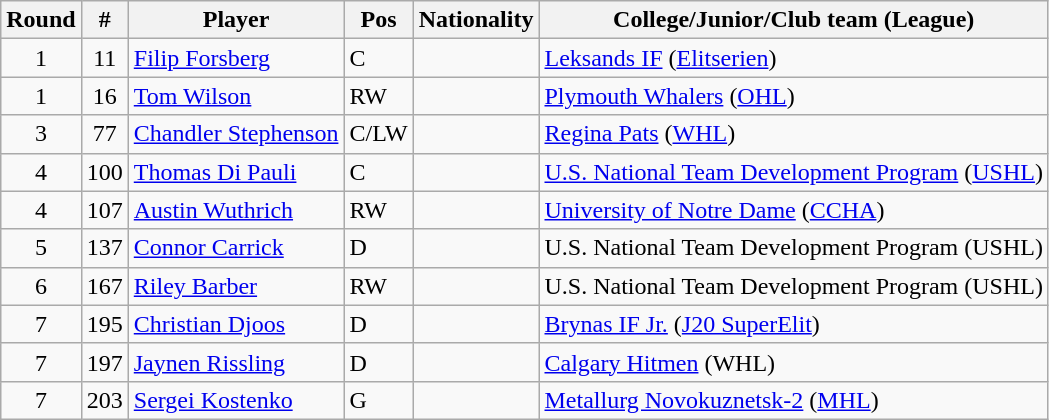<table class="wikitable">
<tr>
<th>Round</th>
<th>#</th>
<th>Player</th>
<th>Pos</th>
<th>Nationality</th>
<th>College/Junior/Club team (League)</th>
</tr>
<tr>
<td style="text-align:center">1</td>
<td style="text-align:center">11</td>
<td><a href='#'>Filip Forsberg</a></td>
<td>C</td>
<td></td>
<td><a href='#'>Leksands IF</a> (<a href='#'>Elitserien</a>)</td>
</tr>
<tr>
<td style="text-align:center">1</td>
<td style="text-align:center">16</td>
<td><a href='#'>Tom Wilson</a></td>
<td>RW</td>
<td></td>
<td><a href='#'>Plymouth Whalers</a> (<a href='#'>OHL</a>)</td>
</tr>
<tr>
<td style="text-align:center">3</td>
<td style="text-align:center">77</td>
<td><a href='#'>Chandler Stephenson</a></td>
<td>C/LW</td>
<td></td>
<td><a href='#'>Regina Pats</a> (<a href='#'>WHL</a>)</td>
</tr>
<tr>
<td style="text-align:center">4</td>
<td style="text-align:center">100</td>
<td><a href='#'>Thomas Di Pauli</a></td>
<td>C</td>
<td></td>
<td><a href='#'>U.S. National Team Development Program</a> (<a href='#'>USHL</a>)</td>
</tr>
<tr>
<td style="text-align:center">4</td>
<td style="text-align:center">107</td>
<td><a href='#'>Austin Wuthrich</a></td>
<td>RW</td>
<td></td>
<td><a href='#'>University of Notre Dame</a> (<a href='#'>CCHA</a>)</td>
</tr>
<tr>
<td style="text-align:center">5</td>
<td style="text-align:center">137</td>
<td><a href='#'>Connor Carrick</a></td>
<td>D</td>
<td></td>
<td>U.S. National Team Development Program (USHL)</td>
</tr>
<tr>
<td style="text-align:center">6</td>
<td style="text-align:center">167</td>
<td><a href='#'>Riley Barber</a></td>
<td>RW</td>
<td></td>
<td>U.S. National Team Development Program (USHL)</td>
</tr>
<tr>
<td style="text-align:center">7</td>
<td style="text-align:center">195</td>
<td><a href='#'>Christian Djoos</a></td>
<td>D</td>
<td></td>
<td><a href='#'>Brynas IF Jr.</a> (<a href='#'>J20 SuperElit</a>)</td>
</tr>
<tr>
<td style="text-align:center">7</td>
<td style="text-align:center">197</td>
<td><a href='#'>Jaynen Rissling</a></td>
<td>D</td>
<td></td>
<td><a href='#'>Calgary Hitmen</a> (WHL)</td>
</tr>
<tr>
<td style="text-align:center">7</td>
<td style="text-align:center">203</td>
<td><a href='#'>Sergei Kostenko</a></td>
<td>G</td>
<td></td>
<td><a href='#'>Metallurg Novokuznetsk-2</a> (<a href='#'>MHL</a>)</td>
</tr>
</table>
